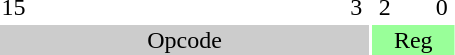<table style="text-align:center;">
<tr>
<td style="width:15px;">15</td>
<td style="width:15px;"></td>
<td style="width:15px;"></td>
<td style="width:15px;"></td>
<td style="width:15px;"></td>
<td style="width:15px;"></td>
<td style="width:15px;"></td>
<td style="width:15px;"></td>
<td style="width:15px;"></td>
<td style="width:15px;"></td>
<td style="width:15px;"></td>
<td style="width:15px;"></td>
<td style="width:15px;">3</td>
<td style="width:15px;">2</td>
<td style="width:15px;"></td>
<td style="width:15px;">0</td>
</tr>
<tr>
<td colspan="13" style="background-color:#CCC;">Opcode</td>
<td colspan="3" style="background-color:#9F9;">Reg</td>
</tr>
</table>
